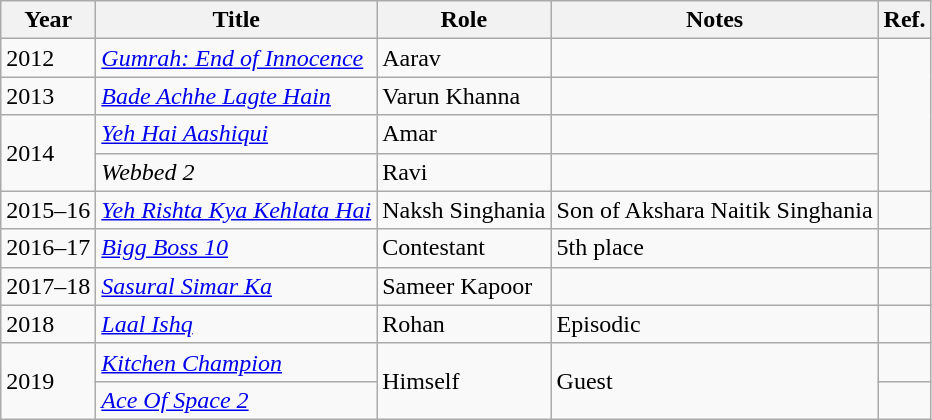<table class="wikitable">
<tr>
<th>Year</th>
<th>Title</th>
<th>Role</th>
<th>Notes</th>
<th>Ref.</th>
</tr>
<tr>
<td>2012</td>
<td><em><a href='#'>Gumrah: End of Innocence</a></em></td>
<td>Aarav</td>
<td></td>
<td rowspan="4" style="text-align:center;"></td>
</tr>
<tr>
<td>2013</td>
<td><em><a href='#'>Bade Achhe Lagte Hain</a></em></td>
<td>Varun Khanna</td>
<td></td>
</tr>
<tr>
<td rowspan="2">2014</td>
<td><em><a href='#'>Yeh Hai Aashiqui</a></em></td>
<td>Amar</td>
<td></td>
</tr>
<tr>
<td><em>Webbed 2</em></td>
<td>Ravi</td>
<td></td>
</tr>
<tr>
<td>2015–16</td>
<td><em><a href='#'>Yeh Rishta Kya Kehlata Hai</a></em></td>
<td>Naksh Singhania</td>
<td>Son of Akshara Naitik Singhania</td>
<td></td>
</tr>
<tr>
<td>2016–17</td>
<td><em><a href='#'>Bigg Boss 10</a></em></td>
<td>Contestant</td>
<td>5th place</td>
<td style="text-align:center;"></td>
</tr>
<tr>
<td>2017–18</td>
<td><em><a href='#'>Sasural Simar Ka</a></em></td>
<td>Sameer Kapoor</td>
<td></td>
<td style="text-align:center;"></td>
</tr>
<tr>
<td>2018</td>
<td><em><a href='#'>Laal Ishq</a></em></td>
<td>Rohan</td>
<td>Episodic</td>
<td style="text-align:center;"></td>
</tr>
<tr>
<td rowspan="2">2019</td>
<td><em><a href='#'>Kitchen Champion</a></em></td>
<td rowspan="2">Himself</td>
<td rowspan="2">Guest</td>
<td style="text-align:center;"></td>
</tr>
<tr>
<td><em><a href='#'>Ace Of Space 2</a></em></td>
<td></td>
</tr>
</table>
